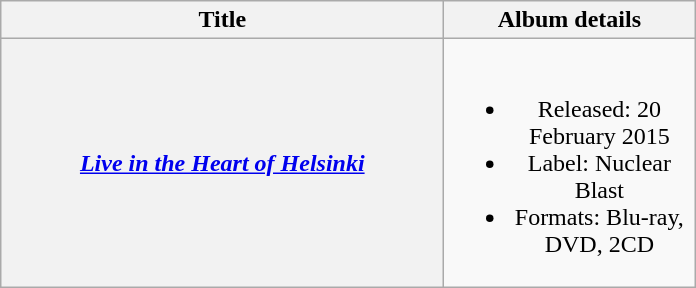<table class="wikitable plainrowheaders" style="text-align:center;">
<tr>
<th scope="col" style="width:18em;">Title</th>
<th scope="col" style="width:10em;">Album details</th>
</tr>
<tr>
<th scope="row"><em><a href='#'>Live in the Heart of Helsinki</a></em></th>
<td><br><ul><li>Released: 20 February 2015</li><li>Label: Nuclear Blast</li><li>Formats: Blu-ray, DVD, 2CD</li></ul></td>
</tr>
</table>
